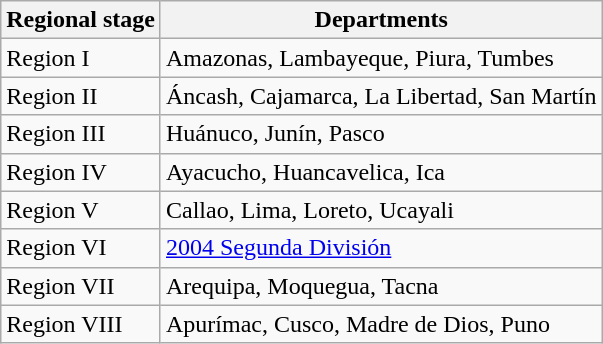<table class="wikitable">
<tr>
<th>Regional stage</th>
<th>Departments</th>
</tr>
<tr>
<td>Region I</td>
<td>Amazonas, Lambayeque, Piura, Tumbes</td>
</tr>
<tr>
<td>Region II</td>
<td>Áncash, Cajamarca, La Libertad, San Martín</td>
</tr>
<tr>
<td>Region III</td>
<td>Huánuco, Junín, Pasco</td>
</tr>
<tr>
<td>Region IV</td>
<td>Ayacucho, Huancavelica, Ica</td>
</tr>
<tr>
<td>Region V</td>
<td>Callao, Lima, Loreto, Ucayali</td>
</tr>
<tr>
<td>Region VI</td>
<td><a href='#'>2004 Segunda División</a></td>
</tr>
<tr>
<td>Region VII</td>
<td>Arequipa, Moquegua, Tacna</td>
</tr>
<tr>
<td>Region VIII</td>
<td>Apurímac, Cusco, Madre de Dios, Puno</td>
</tr>
</table>
